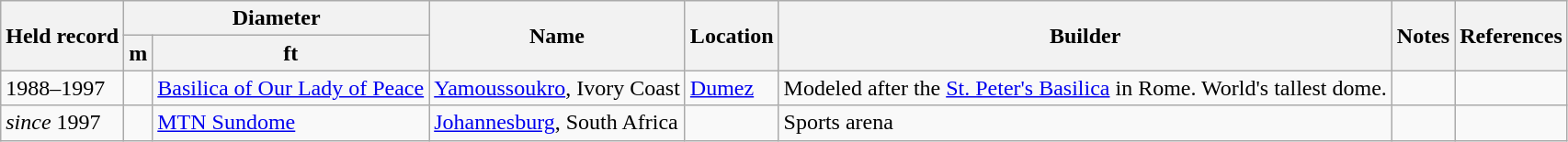<table class="wikitable sortable">
<tr>
<th rowspan=2>Held record</th>
<th colspan=2 data-sort-type="number">Diameter</th>
<th rowspan=2>Name</th>
<th rowspan=2>Location</th>
<th rowspan=2>Builder</th>
<th rowspan=2>Notes</th>
<th rowspan=2>References</th>
</tr>
<tr>
<th>m</th>
<th>ft</th>
</tr>
<tr>
<td>1988–1997</td>
<td></td>
<td><a href='#'>Basilica of Our Lady of Peace</a></td>
<td><a href='#'>Yamoussoukro</a>, Ivory Coast</td>
<td><a href='#'>Dumez</a></td>
<td>Modeled after the <a href='#'>St. Peter's Basilica</a> in Rome. World's tallest dome.</td>
<td></td>
</tr>
<tr>
<td><em>since</em> 1997</td>
<td></td>
<td><a href='#'>MTN Sundome</a></td>
<td><a href='#'>Johannesburg</a>, South Africa</td>
<td></td>
<td>Sports arena</td>
<td></td>
<td></td>
</tr>
</table>
